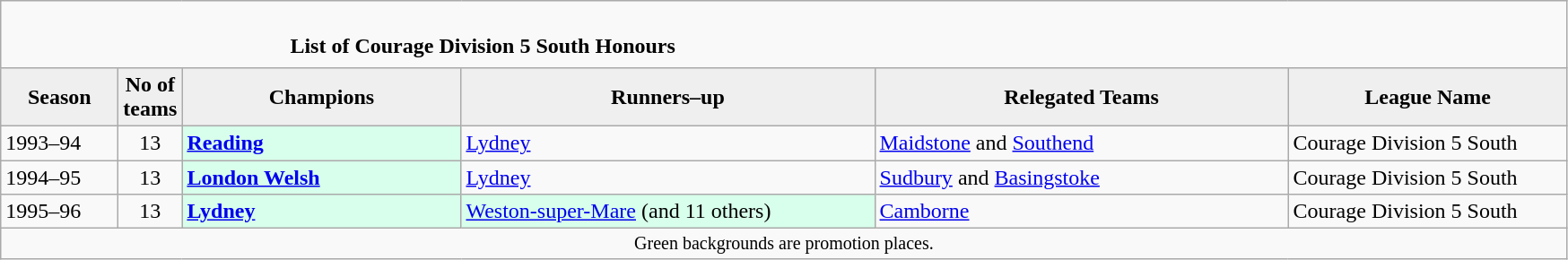<table class="wikitable" style="text-align: left;">
<tr>
<td colspan="11" cellpadding="0" cellspacing="0"><br><table border="0" style="width:90%;" cellpadding="0" cellspacing="0">
<tr>
<td style="width:20%; border:0;"></td>
<td style="border:0;"><strong> List of Courage Division 5 South Honours</strong></td>
<td style="width:20%; border:0;"></td>
</tr>
</table>
</td>
</tr>
<tr>
<th style="background:#efefef; width:80px;">Season</th>
<th style="background:#efefef; width:40px;">No of teams</th>
<th style="background:#efefef; width:200px;">Champions</th>
<th style="background:#efefef; width:300px;">Runners–up</th>
<th style="background:#efefef; width:300px;">Relegated Teams</th>
<th style="background:#efefef; width:200px;">League Name</th>
</tr>
<tr align=left>
<td>1993–94</td>
<td style="text-align: center;">13</td>
<td style="background:#d8ffeb;"><strong><a href='#'>Reading</a></strong></td>
<td><a href='#'>Lydney</a></td>
<td><a href='#'>Maidstone</a> and <a href='#'>Southend</a></td>
<td>Courage Division 5 South</td>
</tr>
<tr>
<td>1994–95</td>
<td style="text-align: center;">13</td>
<td style="background:#d8ffeb;"><strong><a href='#'>London Welsh</a></strong></td>
<td><a href='#'>Lydney</a></td>
<td><a href='#'>Sudbury</a> and <a href='#'>Basingstoke</a></td>
<td>Courage Division 5 South</td>
</tr>
<tr>
<td>1995–96</td>
<td style="text-align: center;">13</td>
<td style="background:#d8ffeb;"><strong><a href='#'>Lydney</a></strong></td>
<td style="background:#d8ffeb;"><a href='#'>Weston-super-Mare</a> (and 11 others)</td>
<td><a href='#'>Camborne</a></td>
<td>Courage Division 5 South</td>
</tr>
<tr>
<td colspan="15"  style="border:0; font-size:smaller; text-align:center;">Green backgrounds are promotion places.</td>
</tr>
</table>
